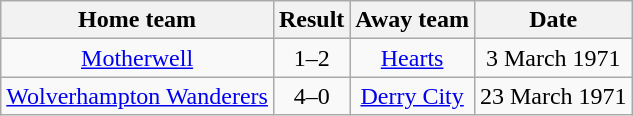<table class="wikitable" style="text-align: center">
<tr>
<th>Home team</th>
<th>Result</th>
<th>Away team</th>
<th>Date</th>
</tr>
<tr>
<td> <a href='#'>Motherwell</a></td>
<td>1–2</td>
<td> <a href='#'>Hearts</a></td>
<td>3 March 1971</td>
</tr>
<tr>
<td> <a href='#'>Wolverhampton Wanderers</a></td>
<td>4–0</td>
<td> <a href='#'>Derry City</a></td>
<td>23 March 1971</td>
</tr>
</table>
